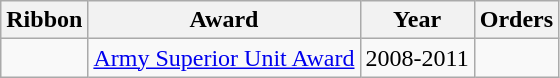<table class="wikitable">
<tr>
<th>Ribbon</th>
<th>Award</th>
<th>Year</th>
<th>Orders</th>
</tr>
<tr>
<td></td>
<td><a href='#'>Army Superior Unit Award</a></td>
<td>2008-2011</td>
<td></td>
</tr>
</table>
